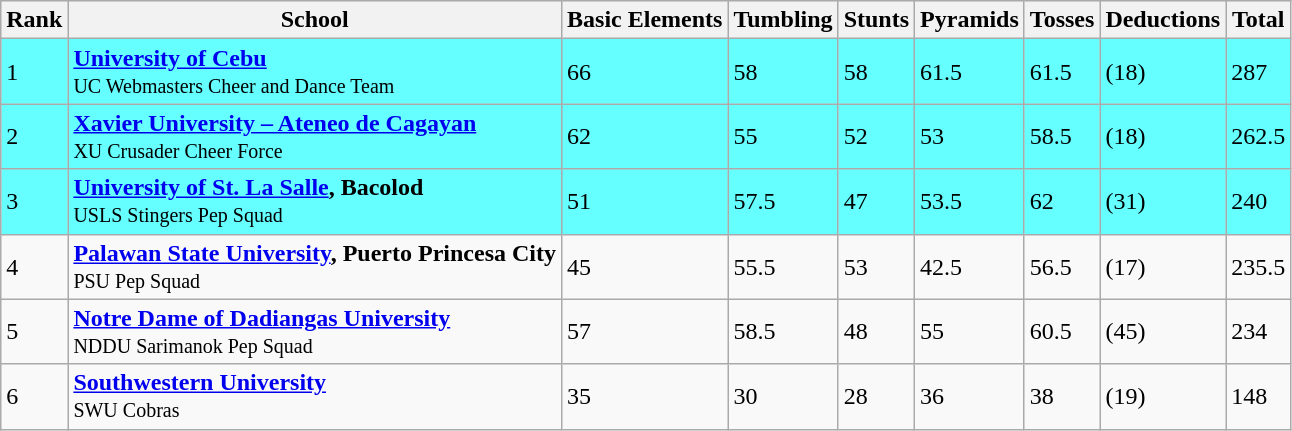<table class="wikitable" style="text align: center">
<tr bgcolor="#efefef">
<th>Rank</th>
<th>School</th>
<th>Basic Elements</th>
<th>Tumbling</th>
<th>Stunts</th>
<th>Pyramids</th>
<th>Tosses</th>
<th>Deductions</th>
<th>Total</th>
</tr>
<tr bgcolor="66FFFF">
<td>1</td>
<td><strong><a href='#'>University of Cebu</a></strong> <br> <small>UC Webmasters Cheer and Dance Team</small></td>
<td>66</td>
<td>58</td>
<td>58</td>
<td>61.5</td>
<td>61.5</td>
<td>(18)</td>
<td>287</td>
</tr>
<tr bgcolor="66FFFF">
<td>2</td>
<td><strong><a href='#'>Xavier University – Ateneo de Cagayan</a></strong> <br> <small>XU Crusader Cheer Force</small></td>
<td>62</td>
<td>55</td>
<td>52</td>
<td>53</td>
<td>58.5</td>
<td>(18)</td>
<td>262.5</td>
</tr>
<tr bgcolor="66FFFF">
<td>3</td>
<td><strong><a href='#'>University of St. La Salle</a>, Bacolod</strong> <br> <small>USLS Stingers Pep Squad</small></td>
<td>51</td>
<td>57.5</td>
<td>47</td>
<td>53.5</td>
<td>62</td>
<td>(31)</td>
<td>240</td>
</tr>
<tr>
<td>4</td>
<td><strong><a href='#'>Palawan State University</a>, Puerto Princesa City</strong> <br> <small>PSU Pep Squad</small></td>
<td>45</td>
<td>55.5</td>
<td>53</td>
<td>42.5</td>
<td>56.5</td>
<td>(17)</td>
<td>235.5</td>
</tr>
<tr>
<td>5</td>
<td><strong><a href='#'>Notre Dame of Dadiangas University</a></strong> <br> <small>NDDU Sarimanok Pep Squad</small></td>
<td>57</td>
<td>58.5</td>
<td>48</td>
<td>55</td>
<td>60.5</td>
<td>(45)</td>
<td>234</td>
</tr>
<tr>
<td>6</td>
<td><strong><a href='#'>Southwestern University</a></strong> <br> <small>SWU Cobras</small></td>
<td>35</td>
<td>30</td>
<td>28</td>
<td>36</td>
<td>38</td>
<td>(19)</td>
<td>148</td>
</tr>
</table>
